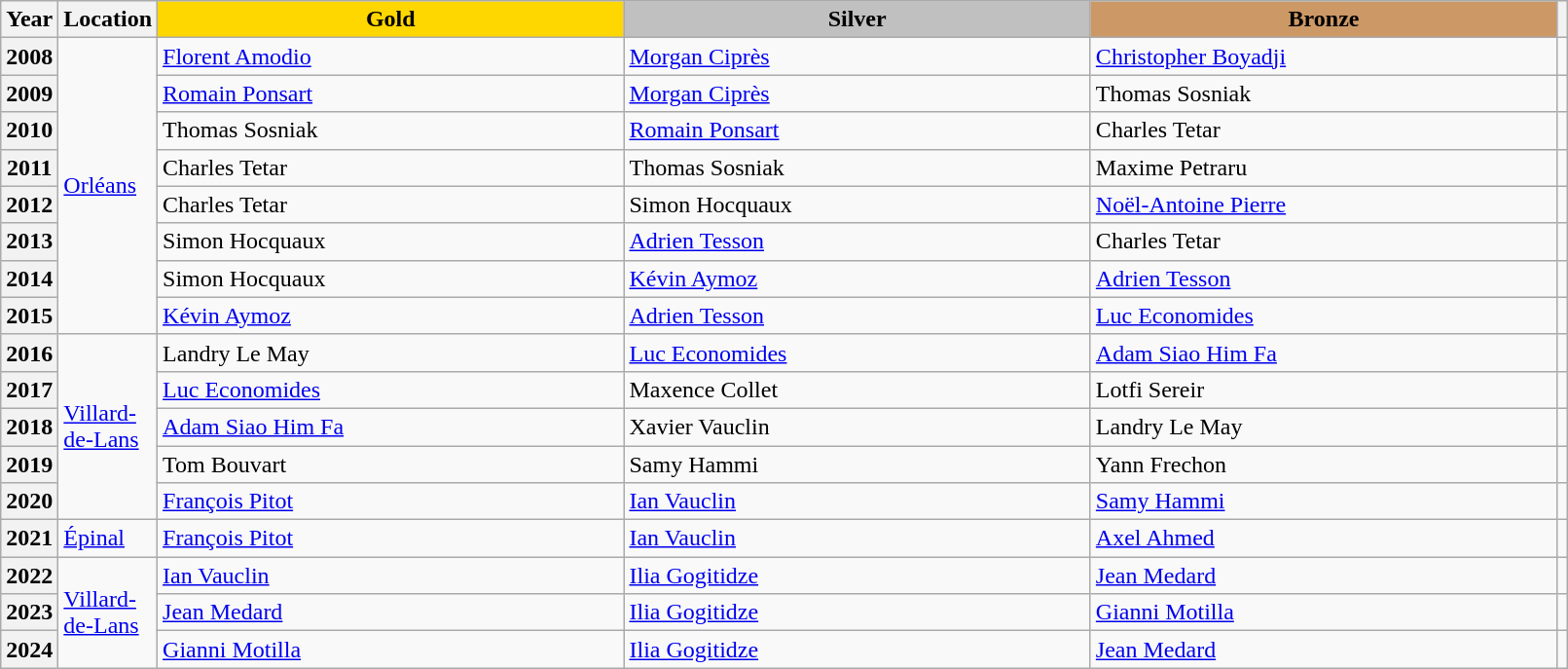<table class="wikitable unsortable" style="text-align:left; width:85%">
<tr>
<th scope="col" style="text-align:center">Year</th>
<th scope="col" style="text-align:center">Location</th>
<td scope="col" style="text-align:center; width:30%; background:gold"><strong>Gold</strong></td>
<td scope="col" style="text-align:center; width:30%; background:silver"><strong>Silver</strong></td>
<td scope="col" style="text-align:center; width:30%; background:#c96"><strong>Bronze</strong></td>
<th scope="col" style="text-align:center"></th>
</tr>
<tr>
<th scope="row">2008</th>
<td rowspan="8"><a href='#'>Orléans</a></td>
<td><a href='#'>Florent Amodio</a></td>
<td><a href='#'>Morgan Ciprès</a></td>
<td><a href='#'>Christopher Boyadji</a></td>
<td></td>
</tr>
<tr>
<th scope="row">2009</th>
<td><a href='#'>Romain Ponsart</a></td>
<td><a href='#'>Morgan Ciprès</a></td>
<td>Thomas Sosniak</td>
<td></td>
</tr>
<tr>
<th scope="row">2010</th>
<td>Thomas Sosniak</td>
<td><a href='#'>Romain Ponsart</a></td>
<td>Charles Tetar</td>
<td></td>
</tr>
<tr>
<th scope="row">2011</th>
<td>Charles Tetar</td>
<td>Thomas Sosniak</td>
<td>Maxime Petraru</td>
<td></td>
</tr>
<tr>
<th scope="row">2012</th>
<td>Charles Tetar</td>
<td>Simon Hocquaux</td>
<td><a href='#'>Noël-Antoine Pierre</a></td>
<td></td>
</tr>
<tr>
<th scope="row">2013</th>
<td>Simon Hocquaux</td>
<td><a href='#'>Adrien Tesson</a></td>
<td>Charles Tetar</td>
<td></td>
</tr>
<tr>
<th scope="row">2014</th>
<td>Simon Hocquaux</td>
<td><a href='#'>Kévin Aymoz</a></td>
<td><a href='#'>Adrien Tesson</a></td>
<td></td>
</tr>
<tr>
<th scope="row">2015</th>
<td><a href='#'>Kévin Aymoz</a></td>
<td><a href='#'>Adrien Tesson</a></td>
<td><a href='#'>Luc Economides</a></td>
<td></td>
</tr>
<tr>
<th scope="row">2016</th>
<td rowspan="5"><a href='#'>Villard-de-Lans</a></td>
<td>Landry Le May</td>
<td><a href='#'>Luc Economides</a></td>
<td><a href='#'>Adam Siao Him Fa</a></td>
<td></td>
</tr>
<tr>
<th scope="row">2017</th>
<td><a href='#'>Luc Economides</a></td>
<td>Maxence Collet</td>
<td>Lotfi Sereir</td>
<td></td>
</tr>
<tr>
<th scope="row">2018</th>
<td><a href='#'>Adam Siao Him Fa</a></td>
<td>Xavier Vauclin</td>
<td>Landry Le May</td>
<td></td>
</tr>
<tr>
<th scope="row">2019</th>
<td>Tom Bouvart</td>
<td>Samy Hammi</td>
<td>Yann Frechon</td>
<td></td>
</tr>
<tr>
<th scope="row">2020</th>
<td><a href='#'>François Pitot</a></td>
<td><a href='#'>Ian Vauclin</a></td>
<td><a href='#'>Samy Hammi</a></td>
<td></td>
</tr>
<tr>
<th scope="row">2021</th>
<td><a href='#'>Épinal</a></td>
<td><a href='#'>François Pitot</a></td>
<td><a href='#'>Ian Vauclin</a></td>
<td><a href='#'>Axel Ahmed</a></td>
<td></td>
</tr>
<tr>
<th scope="row">2022</th>
<td rowspan="3"><a href='#'>Villard-de-Lans</a></td>
<td><a href='#'>Ian Vauclin</a></td>
<td><a href='#'>Ilia Gogitidze</a></td>
<td><a href='#'>Jean Medard</a></td>
<td></td>
</tr>
<tr>
<th scope="row">2023</th>
<td><a href='#'>Jean Medard</a></td>
<td><a href='#'>Ilia Gogitidze</a></td>
<td><a href='#'>Gianni Motilla</a></td>
<td></td>
</tr>
<tr>
<th scope="row">2024</th>
<td><a href='#'>Gianni Motilla</a></td>
<td><a href='#'>Ilia Gogitidze</a></td>
<td><a href='#'>Jean Medard</a></td>
<td></td>
</tr>
</table>
